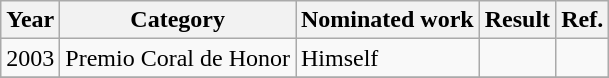<table class="wikitable sortable">
<tr>
<th>Year</th>
<th>Category</th>
<th>Nominated work</th>
<th>Result</th>
<th>Ref.</th>
</tr>
<tr>
<td>2003</td>
<td>Premio Coral de Honor</td>
<td>Himself</td>
<td></td>
<td></td>
</tr>
<tr>
</tr>
</table>
